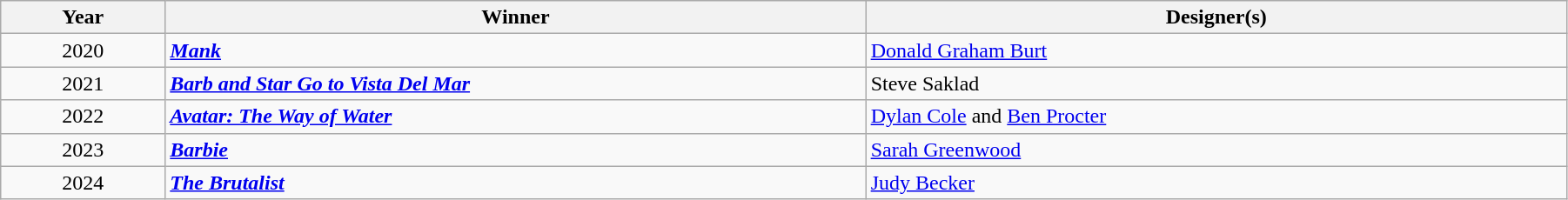<table class="wikitable" width="95%" cellpadding="5">
<tr>
<th width="100"><strong>Year</strong></th>
<th width="450"><strong>Winner</strong></th>
<th width="450"><strong>Designer(s)</strong></th>
</tr>
<tr>
<td style="text-align:center;">2020</td>
<td><strong><em><a href='#'>Mank</a></em></strong></td>
<td><a href='#'>Donald Graham Burt</a></td>
</tr>
<tr>
<td style="text-align:center;">2021</td>
<td><strong><em><a href='#'>Barb and Star Go to Vista Del Mar</a></em></strong></td>
<td>Steve Saklad</td>
</tr>
<tr>
<td style="text-align:center;">2022</td>
<td><strong><em><a href='#'>Avatar: The Way of Water</a></em></strong></td>
<td><a href='#'>Dylan Cole</a> and <a href='#'>Ben Procter</a></td>
</tr>
<tr>
<td style="text-align:center;">2023</td>
<td><strong><em><a href='#'>Barbie</a></em></strong></td>
<td><a href='#'>Sarah Greenwood</a></td>
</tr>
<tr>
<td style="text-align:center;">2024</td>
<td><strong><em><a href='#'>The Brutalist</a></em></strong></td>
<td><a href='#'>Judy Becker</a></td>
</tr>
</table>
